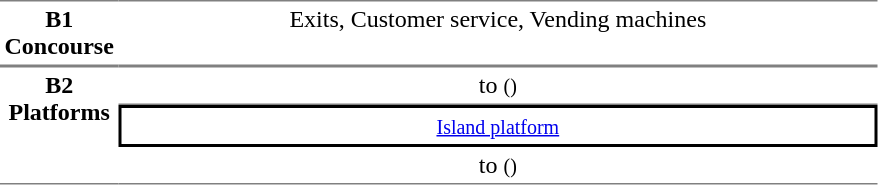<table table border=0 cellspacing=0 cellpadding=3>
<tr>
<td style="border-bottom:solid 1px gray; border-top:solid 1px gray;text-align:center" valign=top><strong>B1<br>Concourse</strong></td>
<td style="border-bottom:solid 1px gray; border-top:solid 1px gray;text-align:center;" valign=top width=500>Exits, Customer service, Vending machines</td>
</tr>
<tr>
<td style="border-bottom:solid 1px gray; border-top:solid 1px gray;text-align:center" rowspan="3" valign=top><strong>B2<br>Platforms</strong></td>
<td style="border-bottom:solid 1px gray; border-top:solid 1px gray;text-align:center;">  to  <small>()</small></td>
</tr>
<tr>
<td style="border-right:solid 2px black;border-left:solid 2px black;border-top:solid 2px black;border-bottom:solid 2px black;text-align:center;" colspan=2><small><a href='#'>Island platform</a></small></td>
</tr>
<tr>
<td style="border-bottom:solid 1px gray;text-align:center;"> to  <small>()</small> </td>
</tr>
</table>
